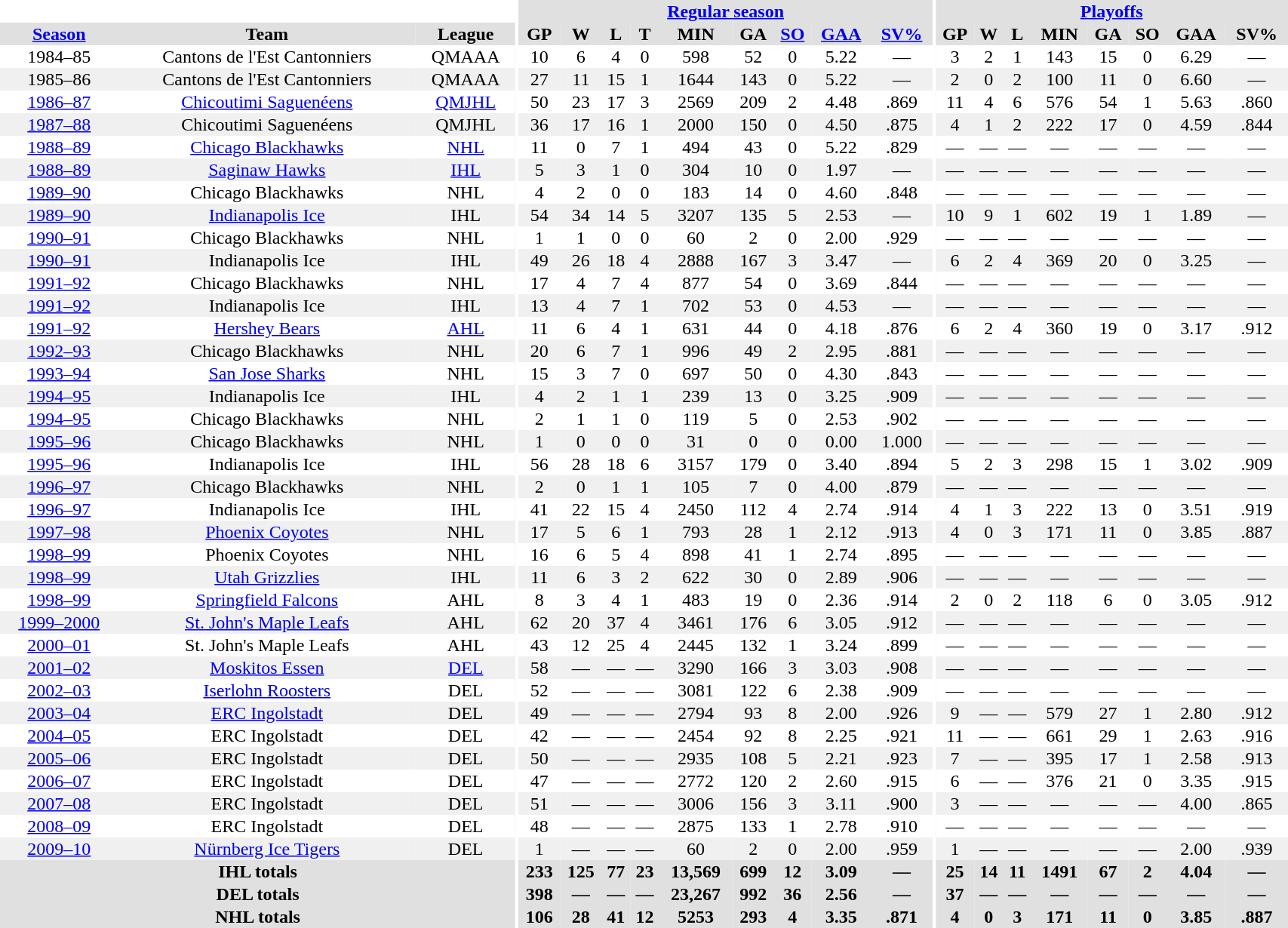<table border="0" cellpadding="1" cellspacing="0" style="width:90%; text-align:center;">
<tr bgcolor="#e0e0e0">
<th colspan="3" bgcolor="#ffffff"></th>
<th rowspan="99" bgcolor="#ffffff"></th>
<th colspan="9" bgcolor="#e0e0e0"><a href='#'>Regular season</a></th>
<th rowspan="99" bgcolor="#ffffff"></th>
<th colspan="8" bgcolor="#e0e0e0"><a href='#'>Playoffs</a></th>
</tr>
<tr bgcolor="#e0e0e0">
<th><a href='#'>Season</a></th>
<th>Team</th>
<th>League</th>
<th>GP</th>
<th>W</th>
<th>L</th>
<th>T</th>
<th>MIN</th>
<th>GA</th>
<th><a href='#'>SO</a></th>
<th><a href='#'>GAA</a></th>
<th><a href='#'>SV%</a></th>
<th>GP</th>
<th>W</th>
<th>L</th>
<th>MIN</th>
<th>GA</th>
<th>SO</th>
<th>GAA</th>
<th>SV%</th>
</tr>
<tr>
<td>1984–85</td>
<td>Cantons de l'Est Cantonniers</td>
<td>QMAAA</td>
<td>10</td>
<td>6</td>
<td>4</td>
<td>0</td>
<td>598</td>
<td>52</td>
<td>0</td>
<td>5.22</td>
<td>—</td>
<td>3</td>
<td>2</td>
<td>1</td>
<td>143</td>
<td>15</td>
<td>0</td>
<td>6.29</td>
<td>—</td>
</tr>
<tr bgcolor="#f0f0f0">
<td>1985–86</td>
<td>Cantons de l'Est Cantonniers</td>
<td>QMAAA</td>
<td>27</td>
<td>11</td>
<td>15</td>
<td>1</td>
<td>1644</td>
<td>143</td>
<td>0</td>
<td>5.22</td>
<td>—</td>
<td>2</td>
<td>0</td>
<td>2</td>
<td>100</td>
<td>11</td>
<td>0</td>
<td>6.60</td>
<td>—</td>
</tr>
<tr>
<td><a href='#'>1986–87</a></td>
<td><a href='#'>Chicoutimi Saguenéens</a></td>
<td><a href='#'>QMJHL</a></td>
<td>50</td>
<td>23</td>
<td>17</td>
<td>3</td>
<td>2569</td>
<td>209</td>
<td>2</td>
<td>4.48</td>
<td>.869</td>
<td>11</td>
<td>4</td>
<td>6</td>
<td>576</td>
<td>54</td>
<td>1</td>
<td>5.63</td>
<td>.860</td>
</tr>
<tr bgcolor="#f0f0f0">
<td><a href='#'>1987–88</a></td>
<td>Chicoutimi Saguenéens</td>
<td>QMJHL</td>
<td>36</td>
<td>17</td>
<td>16</td>
<td>1</td>
<td>2000</td>
<td>150</td>
<td>0</td>
<td>4.50</td>
<td>.875</td>
<td>4</td>
<td>1</td>
<td>2</td>
<td>222</td>
<td>17</td>
<td>0</td>
<td>4.59</td>
<td>.844</td>
</tr>
<tr>
<td><a href='#'>1988–89</a></td>
<td><a href='#'>Chicago Blackhawks</a></td>
<td><a href='#'>NHL</a></td>
<td>11</td>
<td>0</td>
<td>7</td>
<td>1</td>
<td>494</td>
<td>43</td>
<td>0</td>
<td>5.22</td>
<td>.829</td>
<td>—</td>
<td>—</td>
<td>—</td>
<td>—</td>
<td>—</td>
<td>—</td>
<td>—</td>
<td>—</td>
</tr>
<tr bgcolor="#f0f0f0">
<td><a href='#'>1988–89</a></td>
<td><a href='#'>Saginaw Hawks</a></td>
<td><a href='#'>IHL</a></td>
<td>5</td>
<td>3</td>
<td>1</td>
<td>0</td>
<td>304</td>
<td>10</td>
<td>0</td>
<td>1.97</td>
<td>—</td>
<td>—</td>
<td>—</td>
<td>—</td>
<td>—</td>
<td>—</td>
<td>—</td>
<td>—</td>
<td>—</td>
</tr>
<tr>
<td><a href='#'>1989–90</a></td>
<td>Chicago Blackhawks</td>
<td>NHL</td>
<td>4</td>
<td>2</td>
<td>0</td>
<td>0</td>
<td>183</td>
<td>14</td>
<td>0</td>
<td>4.60</td>
<td>.848</td>
<td>—</td>
<td>—</td>
<td>—</td>
<td>—</td>
<td>—</td>
<td>—</td>
<td>—</td>
<td>—</td>
</tr>
<tr bgcolor="#f0f0f0">
<td><a href='#'>1989–90</a></td>
<td><a href='#'>Indianapolis Ice</a></td>
<td>IHL</td>
<td>54</td>
<td>34</td>
<td>14</td>
<td>5</td>
<td>3207</td>
<td>135</td>
<td>5</td>
<td>2.53</td>
<td>—</td>
<td>10</td>
<td>9</td>
<td>1</td>
<td>602</td>
<td>19</td>
<td>1</td>
<td>1.89</td>
<td>—</td>
</tr>
<tr>
<td><a href='#'>1990–91</a></td>
<td>Chicago Blackhawks</td>
<td>NHL</td>
<td>1</td>
<td>1</td>
<td>0</td>
<td>0</td>
<td>60</td>
<td>2</td>
<td>0</td>
<td>2.00</td>
<td>.929</td>
<td>—</td>
<td>—</td>
<td>—</td>
<td>—</td>
<td>—</td>
<td>—</td>
<td>—</td>
<td>—</td>
</tr>
<tr bgcolor="#f0f0f0">
<td><a href='#'>1990–91</a></td>
<td>Indianapolis Ice</td>
<td>IHL</td>
<td>49</td>
<td>26</td>
<td>18</td>
<td>4</td>
<td>2888</td>
<td>167</td>
<td>3</td>
<td>3.47</td>
<td>—</td>
<td>6</td>
<td>2</td>
<td>4</td>
<td>369</td>
<td>20</td>
<td>0</td>
<td>3.25</td>
<td>—</td>
</tr>
<tr>
<td><a href='#'>1991–92</a></td>
<td>Chicago Blackhawks</td>
<td>NHL</td>
<td>17</td>
<td>4</td>
<td>7</td>
<td>4</td>
<td>877</td>
<td>54</td>
<td>0</td>
<td>3.69</td>
<td>.844</td>
<td>—</td>
<td>—</td>
<td>—</td>
<td>—</td>
<td>—</td>
<td>—</td>
<td>—</td>
<td>—</td>
</tr>
<tr bgcolor="#f0f0f0">
<td><a href='#'>1991–92</a></td>
<td>Indianapolis Ice</td>
<td>IHL</td>
<td>13</td>
<td>4</td>
<td>7</td>
<td>1</td>
<td>702</td>
<td>53</td>
<td>0</td>
<td>4.53</td>
<td>—</td>
<td>—</td>
<td>—</td>
<td>—</td>
<td>—</td>
<td>—</td>
<td>—</td>
<td>—</td>
<td>—</td>
</tr>
<tr>
<td><a href='#'>1991–92</a></td>
<td><a href='#'>Hershey Bears</a></td>
<td><a href='#'>AHL</a></td>
<td>11</td>
<td>6</td>
<td>4</td>
<td>1</td>
<td>631</td>
<td>44</td>
<td>0</td>
<td>4.18</td>
<td>.876</td>
<td>6</td>
<td>2</td>
<td>4</td>
<td>360</td>
<td>19</td>
<td>0</td>
<td>3.17</td>
<td>.912</td>
</tr>
<tr bgcolor="#f0f0f0">
<td><a href='#'>1992–93</a></td>
<td>Chicago Blackhawks</td>
<td>NHL</td>
<td>20</td>
<td>6</td>
<td>7</td>
<td>1</td>
<td>996</td>
<td>49</td>
<td>2</td>
<td>2.95</td>
<td>.881</td>
<td>—</td>
<td>—</td>
<td>—</td>
<td>—</td>
<td>—</td>
<td>—</td>
<td>—</td>
<td>—</td>
</tr>
<tr>
<td><a href='#'>1993–94</a></td>
<td><a href='#'>San Jose Sharks</a></td>
<td>NHL</td>
<td>15</td>
<td>3</td>
<td>7</td>
<td>0</td>
<td>697</td>
<td>50</td>
<td>0</td>
<td>4.30</td>
<td>.843</td>
<td>—</td>
<td>—</td>
<td>—</td>
<td>—</td>
<td>—</td>
<td>—</td>
<td>—</td>
<td>—</td>
</tr>
<tr bgcolor="#f0f0f0">
<td><a href='#'>1994–95</a></td>
<td>Indianapolis Ice</td>
<td>IHL</td>
<td>4</td>
<td>2</td>
<td>1</td>
<td>1</td>
<td>239</td>
<td>13</td>
<td>0</td>
<td>3.25</td>
<td>.909</td>
<td>—</td>
<td>—</td>
<td>—</td>
<td>—</td>
<td>—</td>
<td>—</td>
<td>—</td>
<td>—</td>
</tr>
<tr>
<td><a href='#'>1994–95</a></td>
<td>Chicago Blackhawks</td>
<td>NHL</td>
<td>2</td>
<td>1</td>
<td>1</td>
<td>0</td>
<td>119</td>
<td>5</td>
<td>0</td>
<td>2.53</td>
<td>.902</td>
<td>—</td>
<td>—</td>
<td>—</td>
<td>—</td>
<td>—</td>
<td>—</td>
<td>—</td>
<td>—</td>
</tr>
<tr bgcolor="#f0f0f0">
<td><a href='#'>1995–96</a></td>
<td>Chicago Blackhawks</td>
<td>NHL</td>
<td>1</td>
<td>0</td>
<td>0</td>
<td>0</td>
<td>31</td>
<td>0</td>
<td>0</td>
<td>0.00</td>
<td>1.000</td>
<td>—</td>
<td>—</td>
<td>—</td>
<td>—</td>
<td>—</td>
<td>—</td>
<td>—</td>
<td>—</td>
</tr>
<tr>
<td><a href='#'>1995–96</a></td>
<td>Indianapolis Ice</td>
<td>IHL</td>
<td>56</td>
<td>28</td>
<td>18</td>
<td>6</td>
<td>3157</td>
<td>179</td>
<td>0</td>
<td>3.40</td>
<td>.894</td>
<td>5</td>
<td>2</td>
<td>3</td>
<td>298</td>
<td>15</td>
<td>1</td>
<td>3.02</td>
<td>.909</td>
</tr>
<tr bgcolor="#f0f0f0">
<td><a href='#'>1996–97</a></td>
<td>Chicago Blackhawks</td>
<td>NHL</td>
<td>2</td>
<td>0</td>
<td>1</td>
<td>1</td>
<td>105</td>
<td>7</td>
<td>0</td>
<td>4.00</td>
<td>.879</td>
<td>—</td>
<td>—</td>
<td>—</td>
<td>—</td>
<td>—</td>
<td>—</td>
<td>—</td>
<td>—</td>
</tr>
<tr>
<td><a href='#'>1996–97</a></td>
<td>Indianapolis Ice</td>
<td>IHL</td>
<td>41</td>
<td>22</td>
<td>15</td>
<td>4</td>
<td>2450</td>
<td>112</td>
<td>4</td>
<td>2.74</td>
<td>.914</td>
<td>4</td>
<td>1</td>
<td>3</td>
<td>222</td>
<td>13</td>
<td>0</td>
<td>3.51</td>
<td>.919</td>
</tr>
<tr bgcolor="#f0f0f0">
<td><a href='#'>1997–98</a></td>
<td><a href='#'>Phoenix Coyotes</a></td>
<td>NHL</td>
<td>17</td>
<td>5</td>
<td>6</td>
<td>1</td>
<td>793</td>
<td>28</td>
<td>1</td>
<td>2.12</td>
<td>.913</td>
<td>4</td>
<td>0</td>
<td>3</td>
<td>171</td>
<td>11</td>
<td>0</td>
<td>3.85</td>
<td>.887</td>
</tr>
<tr>
<td><a href='#'>1998–99</a></td>
<td>Phoenix Coyotes</td>
<td>NHL</td>
<td>16</td>
<td>6</td>
<td>5</td>
<td>4</td>
<td>898</td>
<td>41</td>
<td>1</td>
<td>2.74</td>
<td>.895</td>
<td>—</td>
<td>—</td>
<td>—</td>
<td>—</td>
<td>—</td>
<td>—</td>
<td>—</td>
<td>—</td>
</tr>
<tr bgcolor="#f0f0f0">
<td><a href='#'>1998–99</a></td>
<td><a href='#'>Utah Grizzlies</a></td>
<td>IHL</td>
<td>11</td>
<td>6</td>
<td>3</td>
<td>2</td>
<td>622</td>
<td>30</td>
<td>0</td>
<td>2.89</td>
<td>.906</td>
<td>—</td>
<td>—</td>
<td>—</td>
<td>—</td>
<td>—</td>
<td>—</td>
<td>—</td>
<td>—</td>
</tr>
<tr>
<td><a href='#'>1998–99</a></td>
<td><a href='#'>Springfield Falcons</a></td>
<td>AHL</td>
<td>8</td>
<td>3</td>
<td>4</td>
<td>1</td>
<td>483</td>
<td>19</td>
<td>0</td>
<td>2.36</td>
<td>.914</td>
<td>2</td>
<td>0</td>
<td>2</td>
<td>118</td>
<td>6</td>
<td>0</td>
<td>3.05</td>
<td>.912</td>
</tr>
<tr bgcolor="#f0f0f0">
<td><a href='#'>1999–2000</a></td>
<td><a href='#'>St. John's Maple Leafs</a></td>
<td>AHL</td>
<td>62</td>
<td>20</td>
<td>37</td>
<td>4</td>
<td>3461</td>
<td>176</td>
<td>6</td>
<td>3.05</td>
<td>.912</td>
<td>—</td>
<td>—</td>
<td>—</td>
<td>—</td>
<td>—</td>
<td>—</td>
<td>—</td>
<td>—</td>
</tr>
<tr>
<td><a href='#'>2000–01</a></td>
<td>St. John's Maple Leafs</td>
<td>AHL</td>
<td>43</td>
<td>12</td>
<td>25</td>
<td>4</td>
<td>2445</td>
<td>132</td>
<td>1</td>
<td>3.24</td>
<td>.899</td>
<td>—</td>
<td>—</td>
<td>—</td>
<td>—</td>
<td>—</td>
<td>—</td>
<td>—</td>
<td>—</td>
</tr>
<tr bgcolor="#f0f0f0">
<td><a href='#'>2001–02</a></td>
<td><a href='#'>Moskitos Essen</a></td>
<td><a href='#'>DEL</a></td>
<td>58</td>
<td>—</td>
<td>—</td>
<td>—</td>
<td>3290</td>
<td>166</td>
<td>3</td>
<td>3.03</td>
<td>.908</td>
<td>—</td>
<td>—</td>
<td>—</td>
<td>—</td>
<td>—</td>
<td>—</td>
<td>—</td>
<td>—</td>
</tr>
<tr>
<td><a href='#'>2002–03</a></td>
<td><a href='#'>Iserlohn Roosters</a></td>
<td>DEL</td>
<td>52</td>
<td>—</td>
<td>—</td>
<td>—</td>
<td>3081</td>
<td>122</td>
<td>6</td>
<td>2.38</td>
<td>.909</td>
<td>—</td>
<td>—</td>
<td>—</td>
<td>—</td>
<td>—</td>
<td>—</td>
<td>—</td>
<td>—</td>
</tr>
<tr bgcolor="#f0f0f0">
<td><a href='#'>2003–04</a></td>
<td><a href='#'>ERC Ingolstadt</a></td>
<td>DEL</td>
<td>49</td>
<td>—</td>
<td>—</td>
<td>—</td>
<td>2794</td>
<td>93</td>
<td>8</td>
<td>2.00</td>
<td>.926</td>
<td>9</td>
<td>—</td>
<td>—</td>
<td>579</td>
<td>27</td>
<td>1</td>
<td>2.80</td>
<td>.912</td>
</tr>
<tr>
<td><a href='#'>2004–05</a></td>
<td>ERC Ingolstadt</td>
<td>DEL</td>
<td>42</td>
<td>—</td>
<td>—</td>
<td>—</td>
<td>2454</td>
<td>92</td>
<td>8</td>
<td>2.25</td>
<td>.921</td>
<td>11</td>
<td>—</td>
<td>—</td>
<td>661</td>
<td>29</td>
<td>1</td>
<td>2.63</td>
<td>.916</td>
</tr>
<tr bgcolor="#f0f0f0">
<td><a href='#'>2005–06</a></td>
<td>ERC Ingolstadt</td>
<td>DEL</td>
<td>50</td>
<td>—</td>
<td>—</td>
<td>—</td>
<td>2935</td>
<td>108</td>
<td>5</td>
<td>2.21</td>
<td>.923</td>
<td>7</td>
<td>—</td>
<td>—</td>
<td>395</td>
<td>17</td>
<td>1</td>
<td>2.58</td>
<td>.913</td>
</tr>
<tr>
<td><a href='#'>2006–07</a></td>
<td>ERC Ingolstadt</td>
<td>DEL</td>
<td>47</td>
<td>—</td>
<td>—</td>
<td>—</td>
<td>2772</td>
<td>120</td>
<td>2</td>
<td>2.60</td>
<td>.915</td>
<td>6</td>
<td>—</td>
<td>—</td>
<td>376</td>
<td>21</td>
<td>0</td>
<td>3.35</td>
<td>.915</td>
</tr>
<tr bgcolor="#f0f0f0">
<td><a href='#'>2007–08</a></td>
<td>ERC Ingolstadt</td>
<td>DEL</td>
<td>51</td>
<td>—</td>
<td>—</td>
<td>—</td>
<td>3006</td>
<td>156</td>
<td>3</td>
<td>3.11</td>
<td>.900</td>
<td>3</td>
<td>—</td>
<td>—</td>
<td>—</td>
<td>—</td>
<td>—</td>
<td>4.00</td>
<td>.865</td>
</tr>
<tr>
<td><a href='#'>2008–09</a></td>
<td>ERC Ingolstadt</td>
<td>DEL</td>
<td>48</td>
<td>—</td>
<td>—</td>
<td>—</td>
<td>2875</td>
<td>133</td>
<td>1</td>
<td>2.78</td>
<td>.910</td>
<td>—</td>
<td>—</td>
<td>—</td>
<td>—</td>
<td>—</td>
<td>—</td>
<td>—</td>
<td>—</td>
</tr>
<tr bgcolor="#f0f0f0">
<td><a href='#'>2009–10</a></td>
<td><a href='#'>Nürnberg Ice Tigers</a></td>
<td>DEL</td>
<td>1</td>
<td>—</td>
<td>—</td>
<td>—</td>
<td>60</td>
<td>2</td>
<td>0</td>
<td>2.00</td>
<td>.959</td>
<td>1</td>
<td>—</td>
<td>—</td>
<td>—</td>
<td>—</td>
<td>—</td>
<td>2.00</td>
<td>.939</td>
</tr>
<tr bgcolor="#e0e0e0">
<th colspan=3>IHL totals</th>
<th>233</th>
<th>125</th>
<th>77</th>
<th>23</th>
<th>13,569</th>
<th>699</th>
<th>12</th>
<th>3.09</th>
<th>—</th>
<th>25</th>
<th>14</th>
<th>11</th>
<th>1491</th>
<th>67</th>
<th>2</th>
<th>4.04</th>
<th>—</th>
</tr>
<tr bgcolor="#e0e0e0">
<th colspan=3>DEL totals</th>
<th>398</th>
<th>—</th>
<th>—</th>
<th>—</th>
<th>23,267</th>
<th>992</th>
<th>36</th>
<th>2.56</th>
<th>—</th>
<th>37</th>
<th>—</th>
<th>—</th>
<th>—</th>
<th>—</th>
<th>—</th>
<th>—</th>
<th>—</th>
</tr>
<tr bgcolor="#e0e0e0">
<th colspan=3>NHL totals</th>
<th>106</th>
<th>28</th>
<th>41</th>
<th>12</th>
<th>5253</th>
<th>293</th>
<th>4</th>
<th>3.35</th>
<th>.871</th>
<th>4</th>
<th>0</th>
<th>3</th>
<th>171</th>
<th>11</th>
<th>0</th>
<th>3.85</th>
<th>.887</th>
</tr>
</table>
